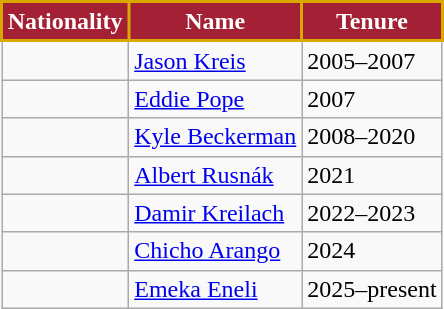<table class="wikitable sortable">
<tr>
<th style="background:#A32035; color:#FFF; border:2px solid #DAA900;" scope="col">Nationality</th>
<th style="background:#A32035; color:#FFF; border:2px solid #DAA900;" scope="col">Name</th>
<th style="background:#A32035; color:#FFF; border:2px solid #DAA900;" scope="col">Tenure</th>
</tr>
<tr>
<td></td>
<td><a href='#'>Jason Kreis</a></td>
<td>2005–2007</td>
</tr>
<tr>
<td></td>
<td><a href='#'>Eddie Pope</a></td>
<td>2007</td>
</tr>
<tr>
<td></td>
<td><a href='#'>Kyle Beckerman</a></td>
<td>2008–2020</td>
</tr>
<tr>
<td></td>
<td><a href='#'>Albert Rusnák</a></td>
<td>2021</td>
</tr>
<tr>
<td></td>
<td><a href='#'>Damir Kreilach</a></td>
<td>2022–2023</td>
</tr>
<tr>
<td></td>
<td><a href='#'>Chicho Arango</a></td>
<td>2024</td>
</tr>
<tr>
<td></td>
<td><a href='#'>Emeka Eneli</a></td>
<td>2025–present</td>
</tr>
</table>
